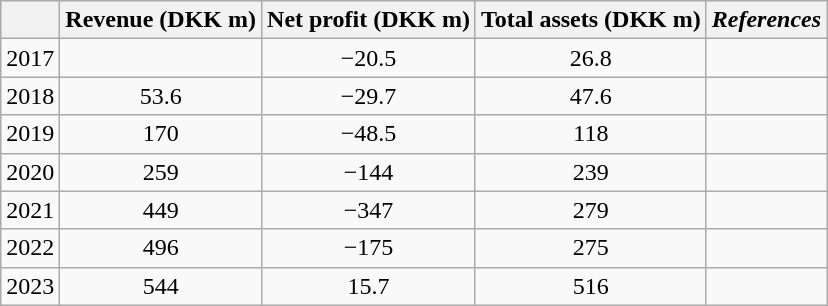<table class="wikitable" style="text-align:center">
<tr>
<th></th>
<th>Revenue (DKK m)</th>
<th>Net profit (DKK m)</th>
<th>Total assets (DKK m)</th>
<th><em>References</em></th>
</tr>
<tr>
<td>2017</td>
<td></td>
<td><span>−20.5</span></td>
<td>26.8</td>
<td></td>
</tr>
<tr>
<td>2018</td>
<td>53.6</td>
<td><span>−29.7</span></td>
<td>47.6</td>
<td></td>
</tr>
<tr>
<td>2019</td>
<td>170</td>
<td><span>−48.5</span></td>
<td>118</td>
<td></td>
</tr>
<tr>
<td>2020</td>
<td>259</td>
<td><span>−144</span></td>
<td>239</td>
<td></td>
</tr>
<tr>
<td>2021</td>
<td>449</td>
<td><span>−347</span></td>
<td>279</td>
<td></td>
</tr>
<tr>
<td>2022</td>
<td>496</td>
<td><span>−175</span></td>
<td>275</td>
<td></td>
</tr>
<tr>
<td>2023</td>
<td>544</td>
<td>15.7</td>
<td>516</td>
<td></td>
</tr>
</table>
